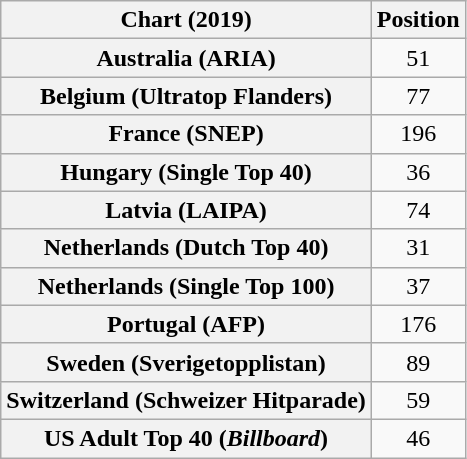<table class="wikitable sortable plainrowheaders" style="text-align:center">
<tr>
<th scope="col">Chart (2019)</th>
<th scope="col">Position</th>
</tr>
<tr>
<th scope="row">Australia (ARIA)</th>
<td>51</td>
</tr>
<tr>
<th scope="row">Belgium (Ultratop Flanders)</th>
<td>77</td>
</tr>
<tr>
<th scope="row">France (SNEP)</th>
<td>196</td>
</tr>
<tr>
<th scope="row">Hungary (Single Top 40)</th>
<td>36</td>
</tr>
<tr>
<th scope="row">Latvia (LAIPA)</th>
<td>74</td>
</tr>
<tr>
<th scope="row">Netherlands (Dutch Top 40)</th>
<td>31</td>
</tr>
<tr>
<th scope="row">Netherlands (Single Top 100)</th>
<td>37</td>
</tr>
<tr>
<th scope="row">Portugal (AFP)</th>
<td>176</td>
</tr>
<tr>
<th scope="row">Sweden (Sverigetopplistan)</th>
<td>89</td>
</tr>
<tr>
<th scope="row">Switzerland (Schweizer Hitparade)</th>
<td>59</td>
</tr>
<tr>
<th scope="row">US Adult Top 40 (<em>Billboard</em>)</th>
<td>46</td>
</tr>
</table>
